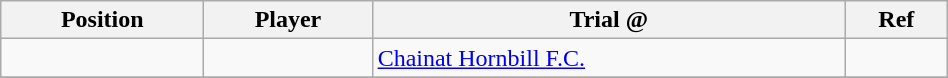<table class="wikitable sortable" style="width:50%; text-align:center; font-size:100%; text-align:left;">
<tr>
<th><strong>Position</strong></th>
<th><strong>Player</strong></th>
<th><strong>Trial @</strong></th>
<th><strong>Ref</strong></th>
</tr>
<tr>
<td></td>
<td></td>
<td> <a href='#'>Chainat Hornbill F.C.</a></td>
<td></td>
</tr>
<tr>
</tr>
</table>
